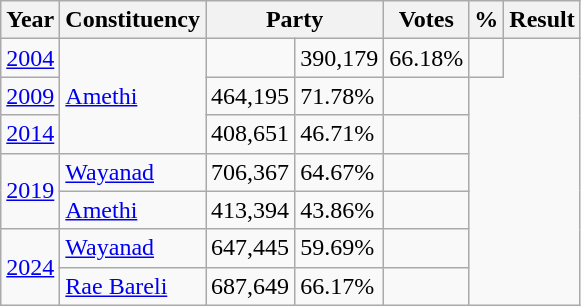<table class="wikitable">
<tr>
<th>Year</th>
<th>Constituency</th>
<th colspan="2">Party</th>
<th>Votes</th>
<th>%</th>
<th>Result</th>
</tr>
<tr>
<td><a href='#'>2004</a></td>
<td rowspan=3><a href='#'>Amethi</a></td>
<td></td>
<td>390,179</td>
<td>66.18%</td>
<td></td>
</tr>
<tr>
<td><a href='#'>2009</a></td>
<td>464,195</td>
<td>71.78%</td>
<td></td>
</tr>
<tr>
<td><a href='#'>2014</a></td>
<td>408,651</td>
<td>46.71%</td>
<td></td>
</tr>
<tr>
<td rowspan="2"><a href='#'>2019</a></td>
<td><a href='#'>Wayanad</a></td>
<td>706,367</td>
<td>64.67%</td>
<td></td>
</tr>
<tr>
<td><a href='#'>Amethi</a></td>
<td>413,394</td>
<td>43.86%</td>
<td></td>
</tr>
<tr>
<td rowspan="2"><a href='#'>2024</a></td>
<td><a href='#'>Wayanad</a></td>
<td>647,445</td>
<td>59.69%</td>
<td></td>
</tr>
<tr>
<td><a href='#'>Rae Bareli</a></td>
<td>687,649</td>
<td>66.17%</td>
<td></td>
</tr>
</table>
